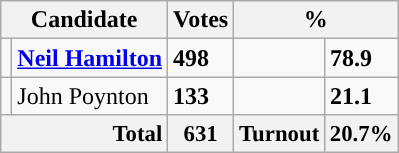<table class="wikitable plainrowheaders">
<tr>
<th colspan="2">Candidate</th>
<th>Votes</th>
<th colspan="2">%</th>
</tr>
<tr>
<td style="background:"></td>
<td> <strong><a href='#'>Neil Hamilton</a></strong></td>
<td><strong>498</strong></td>
<td></td>
<td><strong>78.9</strong></td>
</tr>
<tr>
<td style="background:"></td>
<td>John Poynton</td>
<td><strong>133</strong></td>
<td></td>
<td><strong>21.1</strong></td>
</tr>
<tr>
<th style="font-size:95%; text-align:right;" colspan="2">Total</th>
<th style="font-size:95%;">631</th>
<th style="font-size:95%; text-align:right;">Turnout</th>
<th style="font-size:95%;">20.7%</th>
</tr>
</table>
